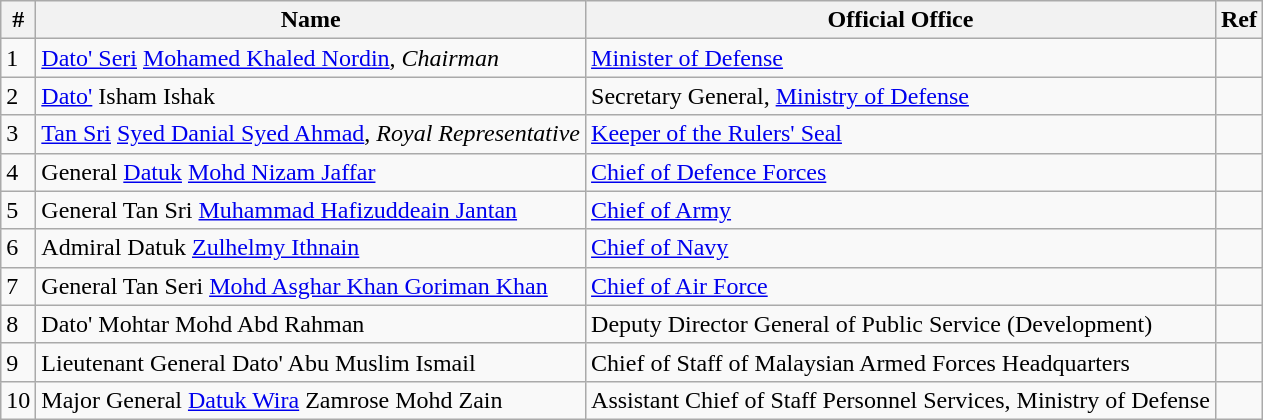<table class="wikitable">
<tr>
<th>#</th>
<th>Name</th>
<th>Official Office</th>
<th>Ref</th>
</tr>
<tr>
<td>1</td>
<td><a href='#'>Dato' Seri</a> <a href='#'>Mohamed Khaled Nordin</a>, <em>Chairman</em></td>
<td><a href='#'>Minister of Defense</a></td>
<td></td>
</tr>
<tr>
<td>2</td>
<td><a href='#'>Dato'</a> Isham Ishak</td>
<td>Secretary General, <a href='#'>Ministry of Defense</a></td>
<td></td>
</tr>
<tr>
<td>3</td>
<td><a href='#'>Tan Sri</a> <a href='#'>Syed Danial Syed Ahmad</a>, <em>Royal Representative</em></td>
<td><a href='#'>Keeper of the Rulers' Seal</a></td>
<td></td>
</tr>
<tr>
<td>4</td>
<td>General <a href='#'>Datuk</a> <a href='#'>Mohd Nizam Jaffar</a> </td>
<td><a href='#'>Chief of Defence Forces</a></td>
<td></td>
</tr>
<tr>
<td>5</td>
<td>General Tan Sri <a href='#'>Muhammad Hafizuddeain Jantan</a></td>
<td><a href='#'>Chief of Army</a></td>
<td></td>
</tr>
<tr>
<td>6</td>
<td>Admiral Datuk <a href='#'>Zulhelmy Ithnain</a></td>
<td><a href='#'>Chief of Navy</a></td>
<td></td>
</tr>
<tr>
<td>7</td>
<td>General Tan Seri <a href='#'>Mohd Asghar Khan Goriman Khan</a></td>
<td><a href='#'>Chief of Air Force</a></td>
<td></td>
</tr>
<tr>
<td>8</td>
<td>Dato' Mohtar Mohd Abd Rahman</td>
<td>Deputy Director General of Public Service (Development)</td>
<td></td>
</tr>
<tr>
<td>9</td>
<td>Lieutenant General Dato' Abu Muslim Ismail</td>
<td>Chief of Staff of Malaysian Armed Forces Headquarters</td>
<td></td>
</tr>
<tr>
<td>10</td>
<td>Major General <a href='#'>Datuk Wira</a> Zamrose Mohd Zain</td>
<td>Assistant Chief of Staff Personnel Services, Ministry of Defense</td>
<td></td>
</tr>
</table>
